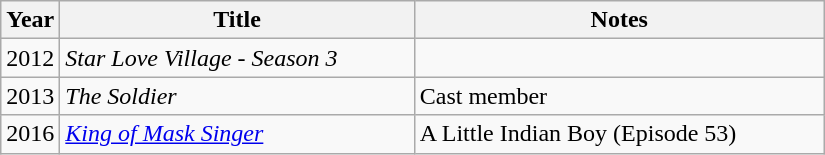<table class="wikitable" style="width:550px">
<tr>
<th width=10>Year</th>
<th>Title</th>
<th>Notes</th>
</tr>
<tr>
<td>2012</td>
<td><em>Star Love Village - Season 3</em></td>
<td></td>
</tr>
<tr>
<td>2013</td>
<td><em>The Soldier</em></td>
<td>Cast member</td>
</tr>
<tr>
<td>2016</td>
<td><em><a href='#'>King of Mask Singer</a></em></td>
<td>A Little Indian Boy (Episode 53)</td>
</tr>
</table>
